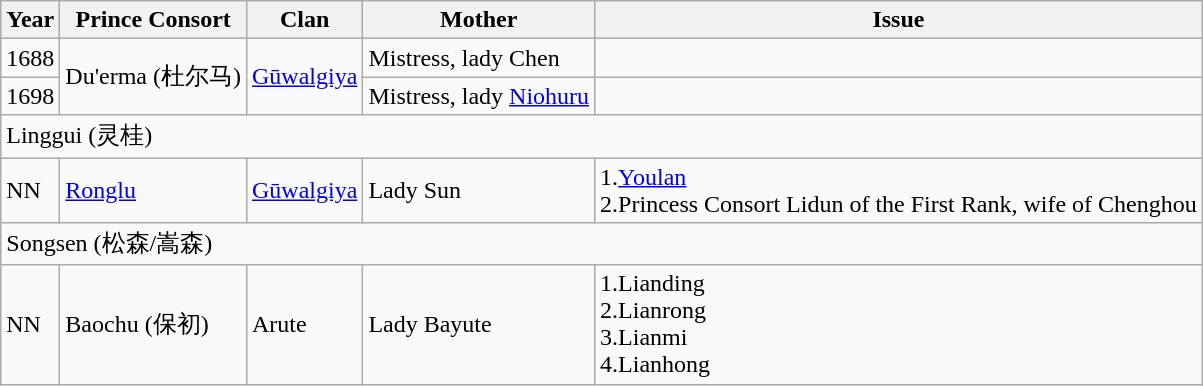<table class="wikitable">
<tr>
<th>Year</th>
<th>Prince Consort</th>
<th>Clan</th>
<th>Mother</th>
<th>Issue</th>
</tr>
<tr>
<td>1688</td>
<td rowspan="2">Du'erma (杜尔马)</td>
<td rowspan="2"><a href='#'>Gūwalgiya</a></td>
<td>Mistress, lady Chen</td>
<td></td>
</tr>
<tr>
<td>1698</td>
<td>Mistress, lady <a href='#'>Niohuru</a></td>
<td></td>
</tr>
<tr>
<td colspan="5">Linggui (灵桂)</td>
</tr>
<tr>
<td>NN</td>
<td><a href='#'>Ronglu</a></td>
<td><a href='#'>Gūwalgiya</a></td>
<td>Lady Sun</td>
<td>1.<a href='#'>Youlan</a><br>2.Princess Consort Lidun of the First Rank, wife of Chenghou</td>
</tr>
<tr>
<td colspan="5">Songsen (松森/嵩森)</td>
</tr>
<tr>
<td>NN</td>
<td>Baochu (保初)</td>
<td>Arute</td>
<td>Lady Bayute</td>
<td>1.Lianding<br>2.Lianrong<br>3.Lianmi<br>4.Lianhong</td>
</tr>
</table>
